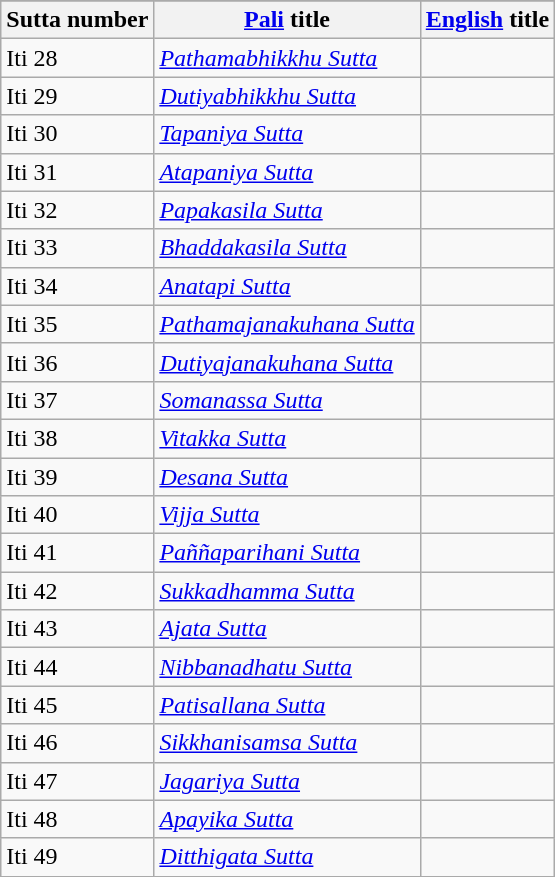<table class="wikitable">
<tr>
</tr>
<tr>
<th>Sutta number</th>
<th><a href='#'>Pali</a> title</th>
<th><a href='#'>English</a> title</th>
</tr>
<tr>
<td>Iti 28</td>
<td><em><a href='#'>Pathamabhikkhu Sutta</a></em></td>
<td></td>
</tr>
<tr>
<td>Iti 29</td>
<td><em><a href='#'>Dutiyabhikkhu Sutta</a></em></td>
<td></td>
</tr>
<tr>
<td>Iti 30</td>
<td><em><a href='#'>Tapaniya Sutta</a></em></td>
<td></td>
</tr>
<tr>
<td>Iti 31</td>
<td><em><a href='#'>Atapaniya Sutta</a></em></td>
<td></td>
</tr>
<tr>
<td>Iti 32</td>
<td><em><a href='#'>Papakasila Sutta</a></em></td>
<td></td>
</tr>
<tr>
<td>Iti 33</td>
<td><em><a href='#'>Bhaddakasila Sutta</a></em></td>
<td></td>
</tr>
<tr>
<td>Iti 34</td>
<td><em><a href='#'>Anatapi Sutta</a></em></td>
<td></td>
</tr>
<tr>
<td>Iti 35</td>
<td><em><a href='#'>Pathamajanakuhana Sutta</a></em></td>
<td></td>
</tr>
<tr>
<td>Iti 36</td>
<td><em><a href='#'>Dutiyajanakuhana Sutta</a></em></td>
<td></td>
</tr>
<tr>
<td>Iti 37</td>
<td><em><a href='#'>Somanassa Sutta</a></em></td>
<td></td>
</tr>
<tr>
<td>Iti 38</td>
<td><em><a href='#'>Vitakka Sutta</a></em></td>
<td></td>
</tr>
<tr>
<td>Iti 39</td>
<td><em><a href='#'>Desana Sutta</a></em></td>
<td></td>
</tr>
<tr>
<td>Iti 40</td>
<td><em><a href='#'>Vijja Sutta</a></em></td>
<td></td>
</tr>
<tr>
<td>Iti 41</td>
<td><em><a href='#'>Paññaparihani Sutta</a></em></td>
<td></td>
</tr>
<tr>
<td>Iti 42</td>
<td><em><a href='#'>Sukkadhamma Sutta</a></em></td>
<td></td>
</tr>
<tr>
<td>Iti 43</td>
<td><em><a href='#'>Ajata Sutta</a></em></td>
<td></td>
</tr>
<tr>
<td>Iti 44</td>
<td><em><a href='#'>Nibbanadhatu Sutta</a></em></td>
<td></td>
</tr>
<tr>
<td>Iti 45</td>
<td><em><a href='#'>Patisallana Sutta</a></em></td>
<td></td>
</tr>
<tr>
<td>Iti 46</td>
<td><em><a href='#'>Sikkhanisamsa Sutta</a></em></td>
<td></td>
</tr>
<tr>
<td>Iti 47</td>
<td><em><a href='#'>Jagariya Sutta</a></em></td>
<td></td>
</tr>
<tr>
<td>Iti 48</td>
<td><em><a href='#'>Apayika Sutta</a></em></td>
<td></td>
</tr>
<tr>
<td>Iti 49</td>
<td><em><a href='#'>Ditthigata Sutta</a></em></td>
<td></td>
</tr>
<tr>
</tr>
</table>
